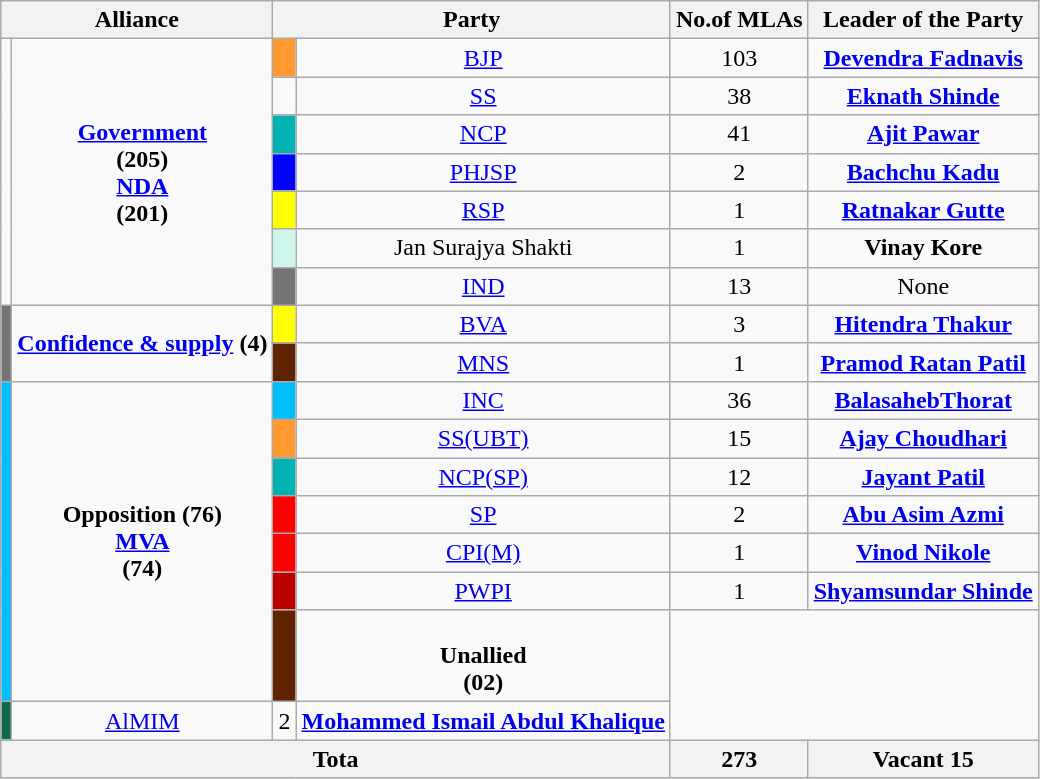<table class="wikitable sortable" style="text-align:center;">
<tr>
<th colspan=2>Alliance</th>
<th colspan="2">Party</th>
<th>No.of MLAs</th>
<th>Leader of the Party</th>
</tr>
<tr>
<td rowspan="7" bgcolor=></td>
<td rowspan="7"><strong><a href='#'>Government</a><br>(205)</strong><br><strong><a href='#'>NDA</a></strong><br><strong>(201)</strong></td>
<td bgcolor=#FF99933></td>
<td><a href='#'>BJP</a></td>
<td>103</td>
<td><strong><a href='#'>Devendra Fadnavis</a></strong></td>
</tr>
<tr>
<td bgcolor=></td>
<td><a href='#'>SS</a></td>
<td>38</td>
<td><strong><a href='#'>Eknath Shinde</a></strong></td>
</tr>
<tr>
<td bgcolor=#00B2B2></td>
<td><a href='#'>NCP</a></td>
<td>41</td>
<td><strong><a href='#'>Ajit Pawar</a></strong></td>
</tr>
<tr>
<td bgcolor=#0000FF></td>
<td><a href='#'>PHJSP</a></td>
<td>2</td>
<td><strong><a href='#'>Bachchu Kadu</a></strong></td>
</tr>
<tr>
<td bgcolor=#FFFF00></td>
<td><a href='#'>RSP</a></td>
<td>1</td>
<td><strong><a href='#'>Ratnakar Gutte</a></strong></td>
</tr>
<tr>
<td bgcolor=#CEF6EC></td>
<td>Jan Surajya Shakti</td>
<td>1</td>
<td><strong>Vinay Kore</strong></td>
</tr>
<tr>
<td bgcolor=#757575></td>
<td><a href='#'>IND</a></td>
<td>13</td>
<td>None</td>
</tr>
<tr>
<td rowspan="2" bgcolor=757575></td>
<td rowspan="2"><strong><a href='#'>Confidence & supply</a> (4)</strong></td>
<td bgcolor=#FFFF00></td>
<td><a href='#'>BVA</a></td>
<td>3</td>
<td><strong><a href='#'>Hitendra Thakur</a></strong></td>
</tr>
<tr>
<td bgcolor=#5F2301></td>
<td><a href='#'>MNS</a></td>
<td>1</td>
<td><strong><a href='#'>Pramod Ratan Patil</a></strong></td>
</tr>
<tr>
<td rowspan="7" bgcolor="00BFFF"></td>
<td rowspan="7"><strong>Opposition (76)</strong><br><strong><a href='#'>MVA</a></strong><br><strong>(74)</strong></td>
<td bgcolor=#00BFFF></td>
<td><a href='#'>INC</a></td>
<td>36</td>
<td><strong><a href='#'>BalasahebThorat</a></strong></td>
</tr>
<tr>
<td bgcolor=#FF99933></td>
<td><a href='#'>SS(UBT)</a></td>
<td>15</td>
<td><strong><a href='#'>Ajay Choudhari</a></strong></td>
</tr>
<tr>
<td bgcolor="#00B2B2"></td>
<td><a href='#'>NCP(SP)</a></td>
<td>12</td>
<td><strong><a href='#'>Jayant Patil</a></strong></td>
</tr>
<tr>
<td bgcolor=#FF0000></td>
<td><a href='#'>SP</a></td>
<td>2</td>
<td><strong><a href='#'>Abu Asim Azmi</a></strong></td>
</tr>
<tr>
<td bgcolor="#FF0000"></td>
<td><a href='#'>CPI(M)</a></td>
<td>1</td>
<td><strong><a href='#'>Vinod Nikole</a></strong></td>
</tr>
<tr>
<td bgcolor="#BC0000"></td>
<td><a href='#'>PWPI</a></td>
<td>1</td>
<td><strong><a href='#'>Shyamsundar Shinde</a></strong></td>
</tr>
<tr>
<td rowspan="1" bgcolor=#5F2301></td>
<td rowspan="1"><br><strong>Unallied</strong><br><strong>(02)</strong></td>
</tr>
<tr>
<td bgcolor=#0C6B4B></td>
<td><a href='#'>AlMIM</a></td>
<td>2</td>
<td><strong><a href='#'>Mohammed Ismail Abdul Khalique</a></strong></td>
</tr>
<tr>
<th colspan="4">Tota</th>
<th>273</th>
<th>Vacant 15</th>
</tr>
</table>
